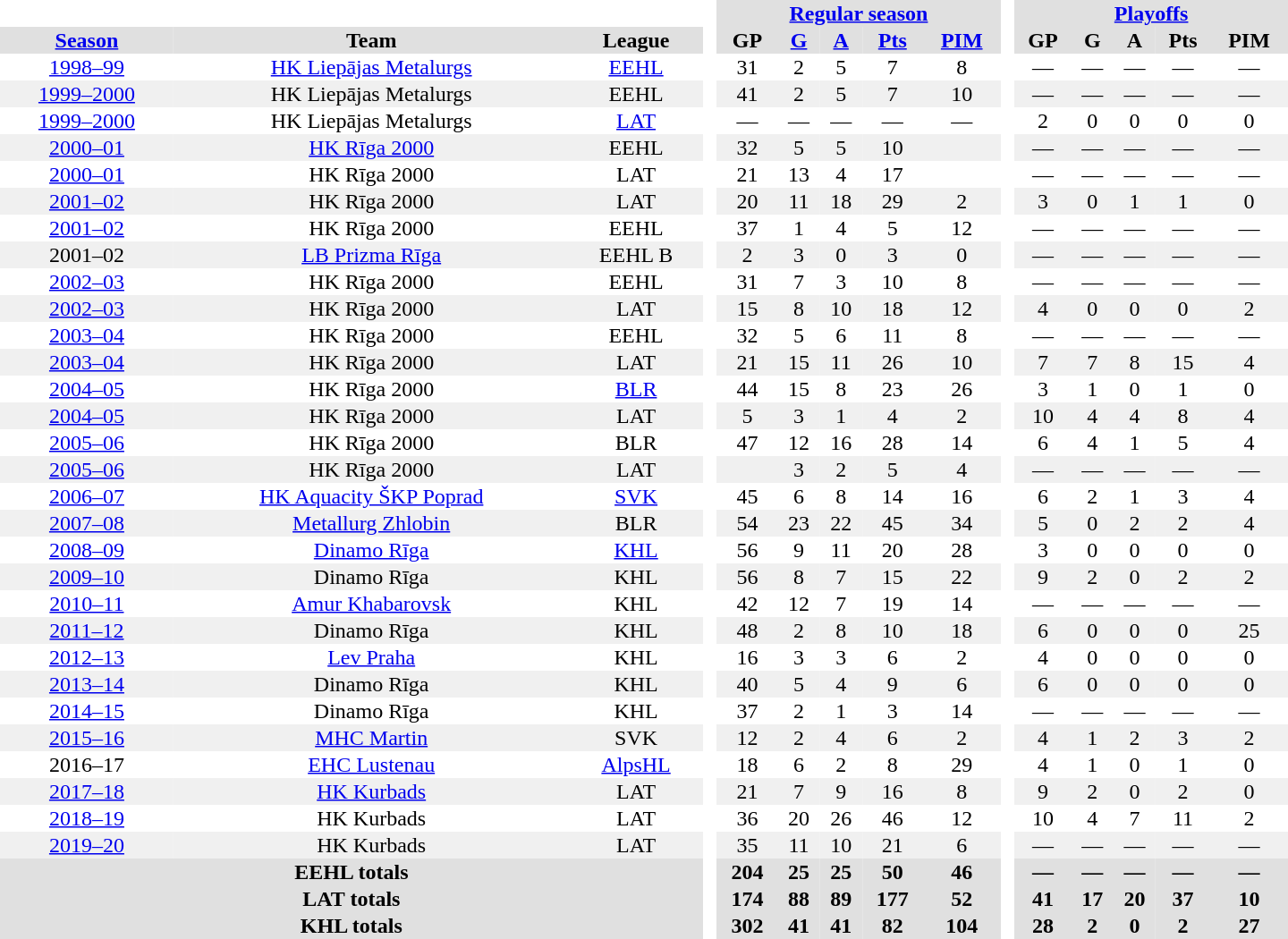<table border="0" cellpadding="1" cellspacing="0" style="text-align:center; width:60em">
<tr bgcolor="#e0e0e0">
<th colspan="3" bgcolor="#ffffff"> </th>
<th rowspan="99" bgcolor="#ffffff"> </th>
<th colspan="5"><a href='#'>Regular season</a></th>
<th rowspan="99" bgcolor="#ffffff"> </th>
<th colspan="5"><a href='#'>Playoffs</a></th>
</tr>
<tr bgcolor="#e0e0e0">
<th><a href='#'>Season</a></th>
<th>Team</th>
<th>League</th>
<th>GP</th>
<th><a href='#'>G</a></th>
<th><a href='#'>A</a></th>
<th><a href='#'>Pts</a></th>
<th><a href='#'>PIM</a></th>
<th>GP</th>
<th>G</th>
<th>A</th>
<th>Pts</th>
<th>PIM</th>
</tr>
<tr>
<td><a href='#'>1998–99</a></td>
<td><a href='#'>HK Liepājas Metalurgs</a></td>
<td><a href='#'>EEHL</a></td>
<td>31</td>
<td>2</td>
<td>5</td>
<td>7</td>
<td>8</td>
<td>—</td>
<td>—</td>
<td>—</td>
<td>—</td>
<td>—</td>
</tr>
<tr bgcolor="#f0f0f0">
<td><a href='#'>1999–2000</a></td>
<td>HK Liepājas Metalurgs</td>
<td>EEHL</td>
<td>41</td>
<td>2</td>
<td>5</td>
<td>7</td>
<td>10</td>
<td>—</td>
<td>—</td>
<td>—</td>
<td>—</td>
<td>—</td>
</tr>
<tr>
<td><a href='#'>1999–2000</a></td>
<td>HK Liepājas Metalurgs</td>
<td><a href='#'>LAT</a></td>
<td>—</td>
<td>—</td>
<td>—</td>
<td>—</td>
<td>—</td>
<td>2</td>
<td>0</td>
<td>0</td>
<td>0</td>
<td>0</td>
</tr>
<tr bgcolor="#f0f0f0">
<td><a href='#'>2000–01</a></td>
<td><a href='#'>HK Rīga 2000</a></td>
<td>EEHL</td>
<td>32</td>
<td>5</td>
<td>5</td>
<td>10</td>
<td></td>
<td>—</td>
<td>—</td>
<td>—</td>
<td>—</td>
<td>—</td>
</tr>
<tr>
<td><a href='#'>2000–01</a></td>
<td>HK Rīga 2000</td>
<td>LAT</td>
<td>21</td>
<td>13</td>
<td>4</td>
<td>17</td>
<td></td>
<td>—</td>
<td>—</td>
<td>—</td>
<td>—</td>
<td>—</td>
</tr>
<tr bgcolor="#f0f0f0">
<td><a href='#'>2001–02</a></td>
<td>HK Rīga 2000</td>
<td>LAT</td>
<td>20</td>
<td>11</td>
<td>18</td>
<td>29</td>
<td>2</td>
<td>3</td>
<td>0</td>
<td>1</td>
<td>1</td>
<td>0</td>
</tr>
<tr>
<td><a href='#'>2001–02</a></td>
<td>HK Rīga 2000</td>
<td>EEHL</td>
<td>37</td>
<td>1</td>
<td>4</td>
<td>5</td>
<td>12</td>
<td>—</td>
<td>—</td>
<td>—</td>
<td>—</td>
<td>—</td>
</tr>
<tr bgcolor="#f0f0f0">
<td>2001–02</td>
<td><a href='#'>LB Prizma Rīga</a></td>
<td>EEHL B</td>
<td>2</td>
<td>3</td>
<td>0</td>
<td>3</td>
<td>0</td>
<td>—</td>
<td>—</td>
<td>—</td>
<td>—</td>
<td>—</td>
</tr>
<tr>
<td><a href='#'>2002–03</a></td>
<td>HK Rīga 2000</td>
<td>EEHL</td>
<td>31</td>
<td>7</td>
<td>3</td>
<td>10</td>
<td>8</td>
<td>—</td>
<td>—</td>
<td>—</td>
<td>—</td>
<td>—</td>
</tr>
<tr bgcolor="#f0f0f0">
<td><a href='#'>2002–03</a></td>
<td>HK Rīga 2000</td>
<td>LAT</td>
<td>15</td>
<td>8</td>
<td>10</td>
<td>18</td>
<td>12</td>
<td>4</td>
<td>0</td>
<td>0</td>
<td>0</td>
<td>2</td>
</tr>
<tr>
<td><a href='#'>2003–04</a></td>
<td>HK Rīga 2000</td>
<td>EEHL</td>
<td>32</td>
<td>5</td>
<td>6</td>
<td>11</td>
<td>8</td>
<td>—</td>
<td>—</td>
<td>—</td>
<td>—</td>
<td>—</td>
</tr>
<tr bgcolor="#f0f0f0">
<td><a href='#'>2003–04</a></td>
<td>HK Rīga 2000</td>
<td>LAT</td>
<td>21</td>
<td>15</td>
<td>11</td>
<td>26</td>
<td>10</td>
<td>7</td>
<td>7</td>
<td>8</td>
<td>15</td>
<td>4</td>
</tr>
<tr>
<td><a href='#'>2004–05</a></td>
<td>HK Rīga 2000</td>
<td><a href='#'>BLR</a></td>
<td>44</td>
<td>15</td>
<td>8</td>
<td>23</td>
<td>26</td>
<td>3</td>
<td>1</td>
<td>0</td>
<td>1</td>
<td>0</td>
</tr>
<tr bgcolor="#f0f0f0">
<td><a href='#'>2004–05</a></td>
<td>HK Rīga 2000</td>
<td>LAT</td>
<td>5</td>
<td>3</td>
<td>1</td>
<td>4</td>
<td>2</td>
<td>10</td>
<td>4</td>
<td>4</td>
<td>8</td>
<td>4</td>
</tr>
<tr>
<td><a href='#'>2005–06</a></td>
<td>HK Rīga 2000</td>
<td>BLR</td>
<td>47</td>
<td>12</td>
<td>16</td>
<td>28</td>
<td>14</td>
<td>6</td>
<td>4</td>
<td>1</td>
<td>5</td>
<td>4</td>
</tr>
<tr bgcolor="#f0f0f0">
<td><a href='#'>2005–06</a></td>
<td>HK Rīga 2000</td>
<td>LAT</td>
<td></td>
<td>3</td>
<td>2</td>
<td>5</td>
<td>4</td>
<td>—</td>
<td>—</td>
<td>—</td>
<td>—</td>
<td>—</td>
</tr>
<tr>
<td><a href='#'>2006–07</a></td>
<td><a href='#'>HK Aquacity ŠKP Poprad</a></td>
<td><a href='#'>SVK</a></td>
<td>45</td>
<td>6</td>
<td>8</td>
<td>14</td>
<td>16</td>
<td>6</td>
<td>2</td>
<td>1</td>
<td>3</td>
<td>4</td>
</tr>
<tr bgcolor="#f0f0f0">
<td><a href='#'>2007–08</a></td>
<td><a href='#'>Metallurg Zhlobin</a></td>
<td>BLR</td>
<td>54</td>
<td>23</td>
<td>22</td>
<td>45</td>
<td>34</td>
<td>5</td>
<td>0</td>
<td>2</td>
<td>2</td>
<td>4</td>
</tr>
<tr>
<td><a href='#'>2008–09</a></td>
<td><a href='#'>Dinamo Rīga</a></td>
<td><a href='#'>KHL</a></td>
<td>56</td>
<td>9</td>
<td>11</td>
<td>20</td>
<td>28</td>
<td>3</td>
<td>0</td>
<td>0</td>
<td>0</td>
<td>0</td>
</tr>
<tr bgcolor="#f0f0f0">
<td><a href='#'>2009–10</a></td>
<td>Dinamo Rīga</td>
<td>KHL</td>
<td>56</td>
<td>8</td>
<td>7</td>
<td>15</td>
<td>22</td>
<td>9</td>
<td>2</td>
<td>0</td>
<td>2</td>
<td>2</td>
</tr>
<tr>
<td><a href='#'>2010–11</a></td>
<td><a href='#'>Amur Khabarovsk</a></td>
<td>KHL</td>
<td>42</td>
<td>12</td>
<td>7</td>
<td>19</td>
<td>14</td>
<td>—</td>
<td>—</td>
<td>—</td>
<td>—</td>
<td>—</td>
</tr>
<tr bgcolor="#f0f0f0">
<td><a href='#'>2011–12</a></td>
<td>Dinamo Rīga</td>
<td>KHL</td>
<td>48</td>
<td>2</td>
<td>8</td>
<td>10</td>
<td>18</td>
<td>6</td>
<td>0</td>
<td>0</td>
<td>0</td>
<td>25</td>
</tr>
<tr>
<td><a href='#'>2012–13</a></td>
<td><a href='#'>Lev Praha</a></td>
<td>KHL</td>
<td>16</td>
<td>3</td>
<td>3</td>
<td>6</td>
<td>2</td>
<td>4</td>
<td>0</td>
<td>0</td>
<td>0</td>
<td>0</td>
</tr>
<tr bgcolor="#f0f0f0">
<td><a href='#'>2013–14</a></td>
<td>Dinamo Rīga</td>
<td>KHL</td>
<td>40</td>
<td>5</td>
<td>4</td>
<td>9</td>
<td>6</td>
<td>6</td>
<td>0</td>
<td>0</td>
<td>0</td>
<td>0</td>
</tr>
<tr>
<td><a href='#'>2014–15</a></td>
<td>Dinamo Rīga</td>
<td>KHL</td>
<td>37</td>
<td>2</td>
<td>1</td>
<td>3</td>
<td>14</td>
<td>—</td>
<td>—</td>
<td>—</td>
<td>—</td>
<td>—</td>
</tr>
<tr bgcolor="#f0f0f0">
<td><a href='#'>2015–16</a></td>
<td><a href='#'>MHC Martin</a></td>
<td>SVK</td>
<td>12</td>
<td>2</td>
<td>4</td>
<td>6</td>
<td>2</td>
<td>4</td>
<td>1</td>
<td>2</td>
<td>3</td>
<td>2</td>
</tr>
<tr>
<td>2016–17</td>
<td><a href='#'>EHC Lustenau</a></td>
<td><a href='#'>AlpsHL</a></td>
<td>18</td>
<td>6</td>
<td>2</td>
<td>8</td>
<td>29</td>
<td>4</td>
<td>1</td>
<td>0</td>
<td>1</td>
<td>0</td>
</tr>
<tr bgcolor="#f0f0f0">
<td><a href='#'>2017–18</a></td>
<td><a href='#'>HK Kurbads</a></td>
<td>LAT</td>
<td>21</td>
<td>7</td>
<td>9</td>
<td>16</td>
<td>8</td>
<td>9</td>
<td>2</td>
<td>0</td>
<td>2</td>
<td>0</td>
</tr>
<tr>
<td><a href='#'>2018–19</a></td>
<td>HK Kurbads</td>
<td>LAT</td>
<td>36</td>
<td>20</td>
<td>26</td>
<td>46</td>
<td>12</td>
<td>10</td>
<td>4</td>
<td>7</td>
<td>11</td>
<td>2</td>
</tr>
<tr bgcolor="#f0f0f0">
<td><a href='#'>2019–20</a></td>
<td>HK Kurbads</td>
<td>LAT</td>
<td>35</td>
<td>11</td>
<td>10</td>
<td>21</td>
<td>6</td>
<td>—</td>
<td>—</td>
<td>—</td>
<td>—</td>
<td>—</td>
</tr>
<tr style="background:#e0e0e0;">
<th colspan="3">EEHL totals</th>
<th>204</th>
<th>25</th>
<th>25</th>
<th>50</th>
<th>46</th>
<th>—</th>
<th>—</th>
<th>—</th>
<th>—</th>
<th>—</th>
</tr>
<tr style="background:#e0e0e0;">
<th colspan="3">LAT totals</th>
<th>174</th>
<th>88</th>
<th>89</th>
<th>177</th>
<th>52</th>
<th>41</th>
<th>17</th>
<th>20</th>
<th>37</th>
<th>10</th>
</tr>
<tr style="background:#e0e0e0;">
<th colspan="3">KHL totals</th>
<th>302</th>
<th>41</th>
<th>41</th>
<th>82</th>
<th>104</th>
<th>28</th>
<th>2</th>
<th>0</th>
<th>2</th>
<th>27</th>
</tr>
</table>
